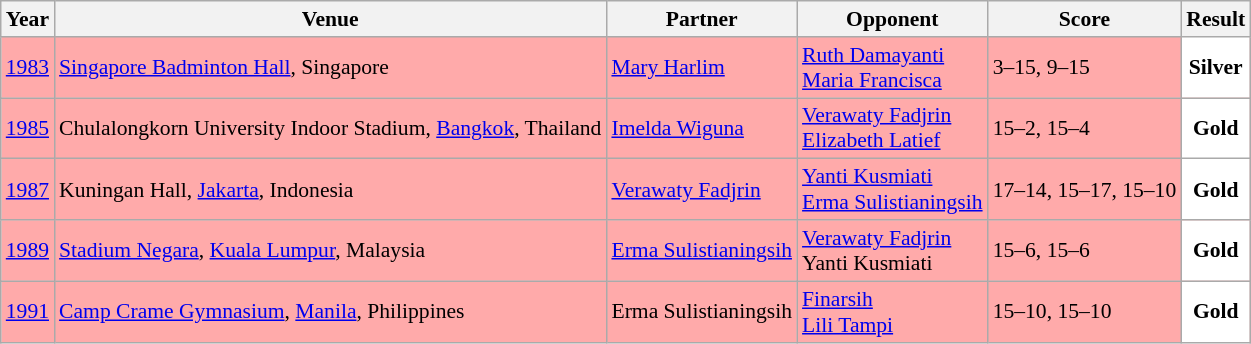<table class="sortable wikitable" style="font-size: 90%;">
<tr>
<th>Year</th>
<th>Venue</th>
<th>Partner</th>
<th>Opponent</th>
<th>Score</th>
<th>Result</th>
</tr>
<tr style="background:#FFAAAA">
<td align="center"><a href='#'>1983</a></td>
<td align="left"><a href='#'>Singapore Badminton Hall</a>, Singapore</td>
<td align="left"> <a href='#'>Mary Harlim</a></td>
<td align="left"> <a href='#'>Ruth Damayanti</a><br> <a href='#'>Maria Francisca</a></td>
<td align="left">3–15, 9–15</td>
<td style="text-align: center; background:white"> <strong>Silver</strong></td>
</tr>
<tr style="background:#FFAAAA">
<td align="center"><a href='#'>1985</a></td>
<td align="left">Chulalongkorn University Indoor Stadium, <a href='#'>Bangkok</a>, Thailand</td>
<td align="left"> <a href='#'>Imelda Wiguna</a></td>
<td align="left"> <a href='#'>Verawaty Fadjrin</a><br> <a href='#'>Elizabeth Latief</a></td>
<td align="left">15–2, 15–4</td>
<td style="text-align: center; background:white"> <strong>Gold</strong></td>
</tr>
<tr style="background:#FFAAAA">
<td align="center"><a href='#'>1987</a></td>
<td align="left">Kuningan Hall, <a href='#'>Jakarta</a>, Indonesia</td>
<td align="left"> <a href='#'>Verawaty Fadjrin</a></td>
<td align="left"> <a href='#'>Yanti Kusmiati</a><br> <a href='#'>Erma Sulistianingsih</a></td>
<td align="left">17–14, 15–17, 15–10</td>
<td style="text-align: center; background:white"> <strong>Gold</strong></td>
</tr>
<tr style="background:#FFAAAA">
<td align="center"><a href='#'>1989</a></td>
<td align="left"><a href='#'>Stadium Negara</a>, <a href='#'>Kuala Lumpur</a>, Malaysia</td>
<td align="left"> <a href='#'>Erma Sulistianingsih</a></td>
<td align="left"> <a href='#'>Verawaty Fadjrin</a><br> Yanti Kusmiati</td>
<td align="left">15–6, 15–6</td>
<td style="text-align: center; background:white"> <strong>Gold</strong></td>
</tr>
<tr style="background:#FFAAAA">
<td align="center"><a href='#'>1991</a></td>
<td align="left"><a href='#'>Camp Crame Gymnasium</a>, <a href='#'>Manila</a>, Philippines</td>
<td align="left"> Erma Sulistianingsih</td>
<td align="left"> <a href='#'>Finarsih</a><br> <a href='#'>Lili Tampi</a></td>
<td align="left">15–10, 15–10</td>
<td style="text-align: center; background:white"> <strong>Gold</strong></td>
</tr>
</table>
